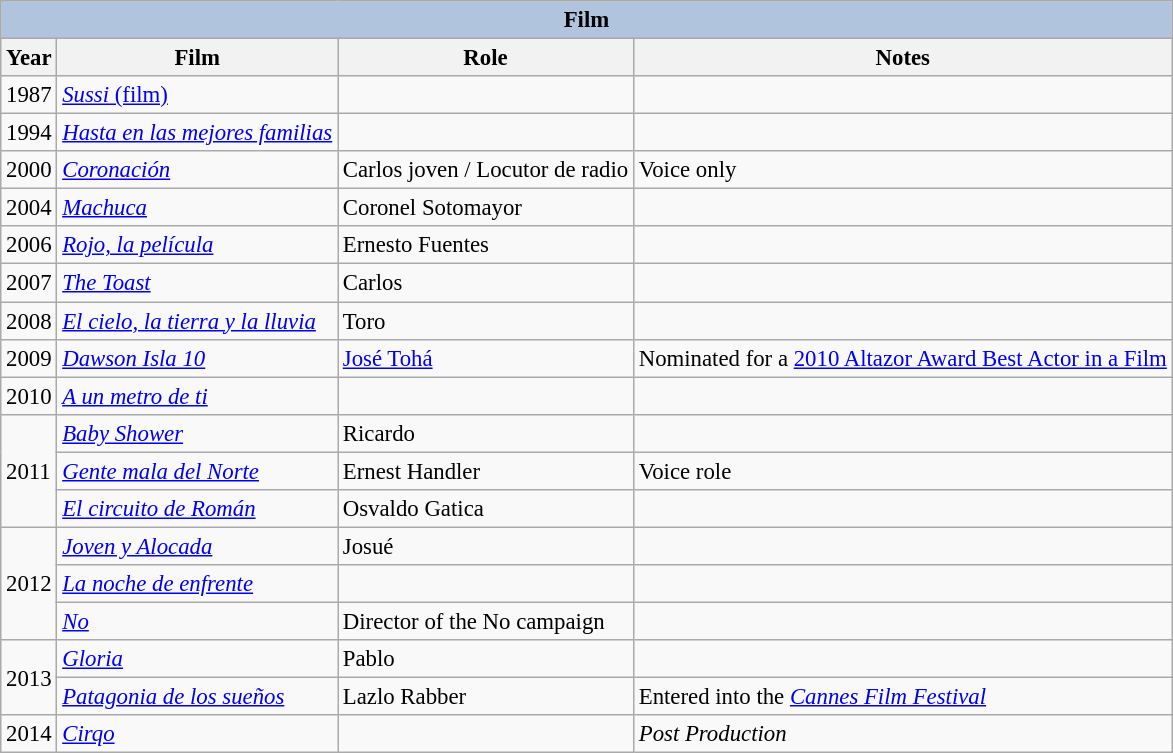<table class="wikitable" style="font-size: 95%;">
<tr>
<th colspan="4" style="background: LightSteelBlue;">Film</th>
</tr>
<tr>
<th>Year</th>
<th>Film</th>
<th>Role</th>
<th>Notes</th>
</tr>
<tr>
<td>1987</td>
<td><a href='#'><em>Sussi</em> (film)</a></td>
<td></td>
<td></td>
</tr>
<tr>
<td>1994</td>
<td><em><a href='#'>Hasta en las mejores familias</a></em></td>
<td></td>
<td></td>
</tr>
<tr>
<td>2000</td>
<td><em><a href='#'>Coronación</a></em></td>
<td>Carlos joven / Locutor de radio</td>
<td>Voice only</td>
</tr>
<tr>
<td>2004</td>
<td><em><a href='#'>Machuca</a></em></td>
<td>Coronel Sotomayor</td>
<td></td>
</tr>
<tr>
<td>2006</td>
<td><em><a href='#'>Rojo, la película</a></em></td>
<td>Ernesto Fuentes</td>
<td></td>
</tr>
<tr>
<td>2007</td>
<td><em><a href='#'>The Toast</a></em></td>
<td>Carlos</td>
<td></td>
</tr>
<tr>
<td>2008</td>
<td><em><a href='#'>El cielo, la tierra y la lluvia</a></em></td>
<td>Toro</td>
<td></td>
</tr>
<tr>
<td>2009</td>
<td><em><a href='#'>Dawson Isla 10</a></em></td>
<td><a href='#'>José Tohá</a></td>
<td>Nominated for a <a href='#'>2010 Altazor Award Best Actor in a Film</a></td>
</tr>
<tr>
<td>2010</td>
<td><em><a href='#'>A un metro de ti</a></em></td>
<td></td>
<td></td>
</tr>
<tr>
<td rowspan="3">2011</td>
<td><em><a href='#'>Baby Shower</a></em></td>
<td>Ricardo</td>
<td></td>
</tr>
<tr>
<td><em><a href='#'>Gente mala del Norte</a></em></td>
<td>Ernest Handler</td>
<td>Voice role</td>
</tr>
<tr>
<td><em><a href='#'>El circuito de Román</a></em></td>
<td>Osvaldo Gatica</td>
<td></td>
</tr>
<tr>
<td rowspan="3">2012</td>
<td><em><a href='#'>Joven y Alocada</a></em></td>
<td>Josué</td>
<td></td>
</tr>
<tr>
<td><em><a href='#'>La noche de enfrente</a></em></td>
<td></td>
<td></td>
</tr>
<tr>
<td><em><a href='#'>No</a></em></td>
<td>Director of the No campaign</td>
<td></td>
</tr>
<tr>
<td rowspan="2">2013</td>
<td><em><a href='#'>Gloria</a></em></td>
<td>Pablo</td>
<td></td>
</tr>
<tr>
<td><em><a href='#'>Patagonia de los sueños</a></em></td>
<td>Lazlo Rabber</td>
<td>Entered into the <em><a href='#'>Cannes Film Festival</a></em></td>
</tr>
<tr>
<td>2014</td>
<td><em><a href='#'>Cirqo</a></em></td>
<td></td>
<td><em>Post Production</em></td>
</tr>
</table>
